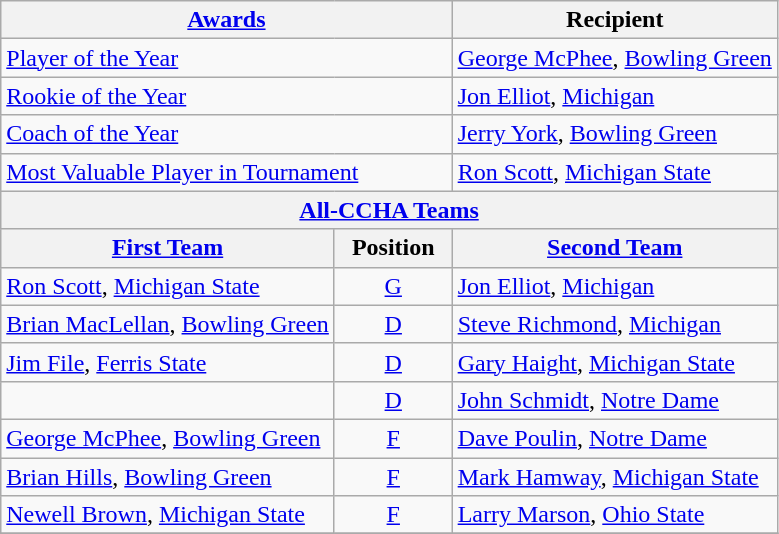<table class="wikitable">
<tr>
<th colspan=2><a href='#'>Awards</a></th>
<th>Recipient</th>
</tr>
<tr>
<td colspan=2><a href='#'>Player of the Year</a></td>
<td><a href='#'>George McPhee</a>, <a href='#'>Bowling Green</a></td>
</tr>
<tr>
<td colspan=2><a href='#'>Rookie of the Year</a></td>
<td><a href='#'>Jon Elliot</a>, <a href='#'>Michigan</a></td>
</tr>
<tr>
<td colspan=2><a href='#'>Coach of the Year</a></td>
<td><a href='#'>Jerry York</a>, <a href='#'>Bowling Green</a></td>
</tr>
<tr>
<td colspan=2><a href='#'>Most Valuable Player in Tournament</a></td>
<td><a href='#'>Ron Scott</a>, <a href='#'>Michigan State</a></td>
</tr>
<tr>
<th colspan=3><a href='#'>All-CCHA Teams</a></th>
</tr>
<tr>
<th><a href='#'>First Team</a></th>
<th>  Position  </th>
<th><a href='#'>Second Team</a></th>
</tr>
<tr>
<td><a href='#'>Ron Scott</a>, <a href='#'>Michigan State</a></td>
<td align=center><a href='#'>G</a></td>
<td><a href='#'>Jon Elliot</a>, <a href='#'>Michigan</a></td>
</tr>
<tr>
<td><a href='#'>Brian MacLellan</a>, <a href='#'>Bowling Green</a></td>
<td align=center><a href='#'>D</a></td>
<td><a href='#'>Steve Richmond</a>, <a href='#'>Michigan</a></td>
</tr>
<tr>
<td><a href='#'>Jim File</a>, <a href='#'>Ferris State</a></td>
<td align=center><a href='#'>D</a></td>
<td><a href='#'>Gary Haight</a>, <a href='#'>Michigan State</a></td>
</tr>
<tr>
<td></td>
<td align=center><a href='#'>D</a></td>
<td><a href='#'>John Schmidt</a>, <a href='#'>Notre Dame</a></td>
</tr>
<tr>
<td><a href='#'>George McPhee</a>, <a href='#'>Bowling Green</a></td>
<td align=center><a href='#'>F</a></td>
<td><a href='#'>Dave Poulin</a>, <a href='#'>Notre Dame</a></td>
</tr>
<tr>
<td><a href='#'>Brian Hills</a>, <a href='#'>Bowling Green</a></td>
<td align=center><a href='#'>F</a></td>
<td><a href='#'>Mark Hamway</a>, <a href='#'>Michigan State</a></td>
</tr>
<tr>
<td><a href='#'>Newell Brown</a>, <a href='#'>Michigan State</a></td>
<td align=center><a href='#'>F</a></td>
<td><a href='#'>Larry Marson</a>, <a href='#'>Ohio State</a></td>
</tr>
<tr>
</tr>
</table>
